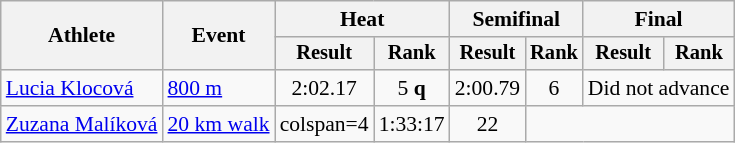<table class=wikitable style="font-size:90%">
<tr>
<th rowspan="2">Athlete</th>
<th rowspan="2">Event</th>
<th colspan="2">Heat</th>
<th colspan="2">Semifinal</th>
<th colspan="2">Final</th>
</tr>
<tr style="font-size:95%">
<th>Result</th>
<th>Rank</th>
<th>Result</th>
<th>Rank</th>
<th>Result</th>
<th>Rank</th>
</tr>
<tr align=center>
<td align=left><a href='#'>Lucia Klocová</a></td>
<td align=left><a href='#'>800 m</a></td>
<td>2:02.17</td>
<td>5 <strong>q</strong></td>
<td>2:00.79</td>
<td>6</td>
<td colspan=2>Did not advance</td>
</tr>
<tr align=center>
<td align=left><a href='#'>Zuzana Malíková</a></td>
<td align=left><a href='#'>20 km walk</a></td>
<td>colspan=4 </td>
<td>1:33:17</td>
<td>22</td>
</tr>
</table>
